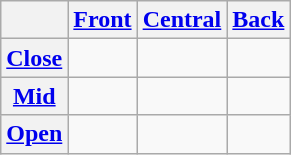<table class="wikitable" style="text-align:center;">
<tr>
<th></th>
<th><a href='#'>Front</a></th>
<th><a href='#'>Central</a></th>
<th><a href='#'>Back</a></th>
</tr>
<tr>
<th><a href='#'>Close</a></th>
<td></td>
<td></td>
<td></td>
</tr>
<tr>
<th><a href='#'>Mid</a></th>
<td></td>
<td> </td>
<td></td>
</tr>
<tr>
<th><a href='#'>Open</a></th>
<td></td>
<td></td>
<td></td>
</tr>
</table>
